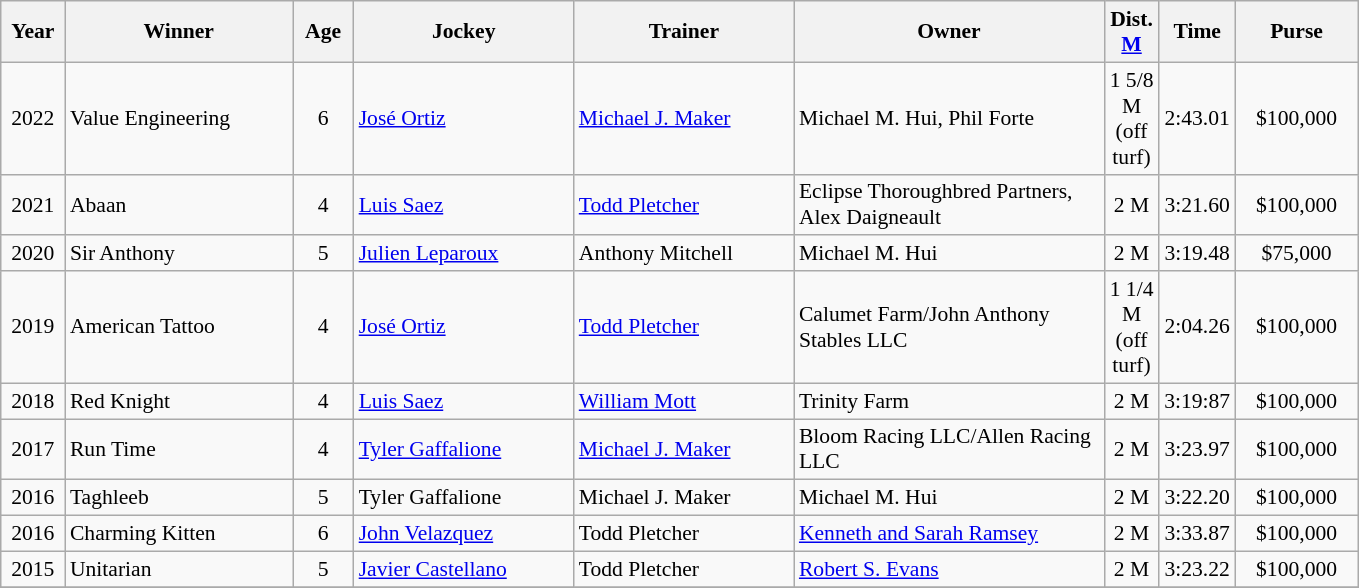<table class="wikitable sortable" style="font-size:90%">
<tr>
<th width="36px">Year<br></th>
<th width="145px">Winner<br></th>
<th width="34px">Age<br></th>
<th width="140px">Jockey<br></th>
<th width="140px">Trainer<br></th>
<th width="200px">Owner<br></th>
<th width="30px">Dist. <a href='#'>M</a><br></th>
<th>Time<br></th>
<th width="75px">Purse</th>
</tr>
<tr>
<td align=center>2022</td>
<td>Value Engineering</td>
<td align=center>6</td>
<td><a href='#'>José Ortiz</a></td>
<td><a href='#'>Michael J. Maker</a></td>
<td>Michael M. Hui, Phil Forte</td>
<td align=center>1 5/8 M<br>(off turf)</td>
<td align=center>2:43.01</td>
<td align=center>$100,000</td>
</tr>
<tr>
<td align=center>2021</td>
<td>Abaan</td>
<td align=center>4</td>
<td><a href='#'>Luis Saez</a></td>
<td><a href='#'>Todd Pletcher</a></td>
<td>Eclipse Thoroughbred Partners, Alex Daigneault</td>
<td align=center>2 M</td>
<td align=center>3:21.60</td>
<td align=center>$100,000</td>
</tr>
<tr>
<td align=center>2020</td>
<td>Sir Anthony</td>
<td align=center>5</td>
<td><a href='#'>Julien Leparoux</a></td>
<td>Anthony Mitchell</td>
<td>Michael M. Hui</td>
<td align=center>2 M</td>
<td align=center>3:19.48</td>
<td align=center>$75,000</td>
</tr>
<tr>
<td align=center>2019</td>
<td>American Tattoo</td>
<td align=center>4</td>
<td><a href='#'>José Ortiz</a></td>
<td><a href='#'>Todd Pletcher</a></td>
<td>Calumet Farm/John Anthony Stables LLC</td>
<td align=center>1 1/4 M<br>(off turf)</td>
<td align=center>2:04.26</td>
<td align=center>$100,000</td>
</tr>
<tr>
<td align=center>2018</td>
<td>Red Knight</td>
<td align=center>4</td>
<td><a href='#'>Luis Saez</a></td>
<td><a href='#'>William Mott</a></td>
<td>Trinity Farm</td>
<td align=center>2 M</td>
<td align=center>3:19:87</td>
<td align=center>$100,000</td>
</tr>
<tr>
<td align="center">2017</td>
<td>Run Time</td>
<td align="center">4</td>
<td><a href='#'>Tyler Gaffalione</a></td>
<td><a href='#'>Michael J. Maker</a></td>
<td>Bloom Racing LLC/Allen Racing LLC</td>
<td align="center">2 M</td>
<td align="center">3:23.97</td>
<td align="center">$100,000</td>
</tr>
<tr>
<td align="center">2016</td>
<td>Taghleeb</td>
<td align="center">5</td>
<td>Tyler Gaffalione</td>
<td>Michael J. Maker</td>
<td>Michael M. Hui</td>
<td align="center">2 M</td>
<td align="center">3:22.20</td>
<td align="center">$100,000</td>
</tr>
<tr>
<td align=center>2016</td>
<td>Charming Kitten</td>
<td align=center>6</td>
<td><a href='#'>John Velazquez</a></td>
<td>Todd Pletcher</td>
<td><a href='#'>Kenneth and Sarah Ramsey</a></td>
<td align=center>2 M</td>
<td align=center>3:33.87</td>
<td align=center>$100,000</td>
</tr>
<tr>
<td align=center>2015</td>
<td>Unitarian</td>
<td align=center>5</td>
<td><a href='#'>Javier Castellano</a></td>
<td>Todd Pletcher</td>
<td><a href='#'>Robert S. Evans</a></td>
<td align=center>2 M</td>
<td align=center>3:23.22</td>
<td align=center>$100,000</td>
</tr>
<tr>
</tr>
</table>
